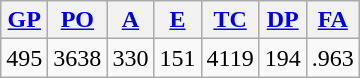<table class="wikitable">
<tr>
<th><a href='#'>GP</a></th>
<th><a href='#'>PO</a></th>
<th><a href='#'>A</a></th>
<th><a href='#'>E</a></th>
<th><a href='#'>TC</a></th>
<th><a href='#'>DP</a></th>
<th><a href='#'>FA</a></th>
</tr>
<tr align=center>
<td>495</td>
<td>3638</td>
<td>330</td>
<td>151</td>
<td>4119</td>
<td>194</td>
<td>.963</td>
</tr>
</table>
